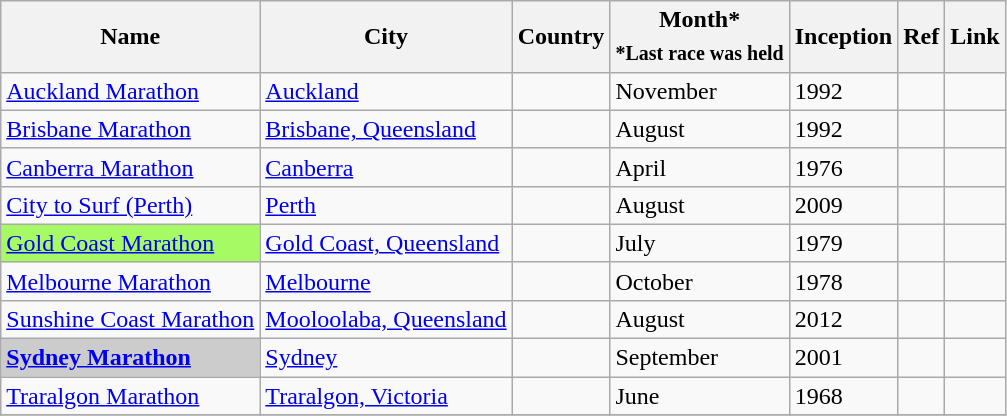<table class="wikitable sortable">
<tr>
<th>Name</th>
<th>City</th>
<th>Country</th>
<th>Month*<br><sub>*Last race was held</sub></th>
<th>Inception</th>
<th>Ref</th>
<th>Link</th>
</tr>
<tr>
<td><a href='#'>Auckland Marathon</a></td>
<td><a href='#'>Auckland</a></td>
<td></td>
<td>November</td>
<td>1992</td>
<td></td>
<td></td>
</tr>
<tr>
<td><a href='#'>Brisbane Marathon</a></td>
<td><a href='#'> Brisbane, Queensland</a></td>
<td></td>
<td>August</td>
<td>1992</td>
<td></td>
<td></td>
</tr>
<tr>
<td><a href='#'>Canberra Marathon</a></td>
<td><a href='#'>Canberra</a></td>
<td></td>
<td>April</td>
<td>1976</td>
<td></td>
<td></td>
</tr>
<tr>
<td><a href='#'>City to Surf (Perth)</a></td>
<td><a href='#'>Perth</a></td>
<td></td>
<td>August</td>
<td>2009</td>
<td></td>
<td></td>
</tr>
<tr>
<td bgcolor=#A6FB65><a href='#'>Gold Coast Marathon</a></td>
<td><a href='#'>Gold Coast, Queensland</a></td>
<td></td>
<td>July</td>
<td>1979</td>
<td></td>
<td></td>
</tr>
<tr>
<td><a href='#'>Melbourne Marathon</a></td>
<td><a href='#'>Melbourne</a></td>
<td></td>
<td>October</td>
<td>1978</td>
<td></td>
<td></td>
</tr>
<tr>
<td><a href='#'>Sunshine Coast Marathon</a></td>
<td><a href='#'> Mooloolaba, Queensland</a></td>
<td></td>
<td>August</td>
<td>2012</td>
<td></td>
<td></td>
</tr>
<tr>
<td bgcolor=#CCCCCC><strong><a href='#'>Sydney Marathon</a></strong></td>
<td><a href='#'>Sydney</a></td>
<td></td>
<td>September</td>
<td>2001</td>
<td></td>
<td></td>
</tr>
<tr>
<td><a href='#'>Traralgon Marathon</a></td>
<td><a href='#'> Traralgon, Victoria</a></td>
<td></td>
<td>June</td>
<td>1968</td>
<td></td>
<td></td>
</tr>
<tr>
</tr>
</table>
